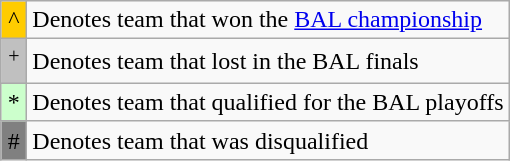<table class="wikitable">
<tr>
<td width="10px" align="center" bgcolor="#FFCC00">^</td>
<td>Denotes team that won the <a href='#'>BAL championship</a></td>
</tr>
<tr>
<td width="10px" align="center" bgcolor="#C0C0C0"><sup>+</sup></td>
<td>Denotes team that lost in the BAL finals</td>
</tr>
<tr>
<td width="10px" align="center" bgcolor="#CCFFCC">*</td>
<td>Denotes team that qualified for the BAL playoffs</td>
</tr>
<tr>
<td width="10px" align="center" bgcolor="grey">#</td>
<td>Denotes team that was disqualified</td>
</tr>
</table>
